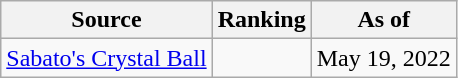<table class="wikitable" style="text-align:center">
<tr>
<th>Source</th>
<th>Ranking</th>
<th>As of</th>
</tr>
<tr>
<td align=left><a href='#'>Sabato's Crystal Ball</a></td>
<td></td>
<td>May 19, 2022</td>
</tr>
</table>
